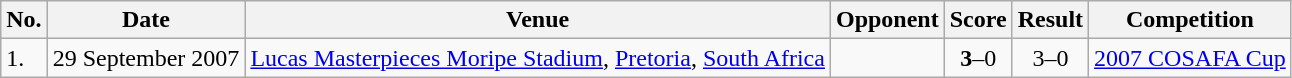<table class="wikitable" style="font-size:100%;">
<tr>
<th>No.</th>
<th>Date</th>
<th>Venue</th>
<th>Opponent</th>
<th>Score</th>
<th>Result</th>
<th>Competition</th>
</tr>
<tr>
<td>1.</td>
<td>29 September 2007</td>
<td><a href='#'>Lucas Masterpieces Moripe Stadium</a>, <a href='#'>Pretoria</a>, <a href='#'>South Africa</a></td>
<td></td>
<td align=center><strong>3</strong>–0</td>
<td align=center>3–0</td>
<td><a href='#'>2007 COSAFA Cup</a></td>
</tr>
</table>
